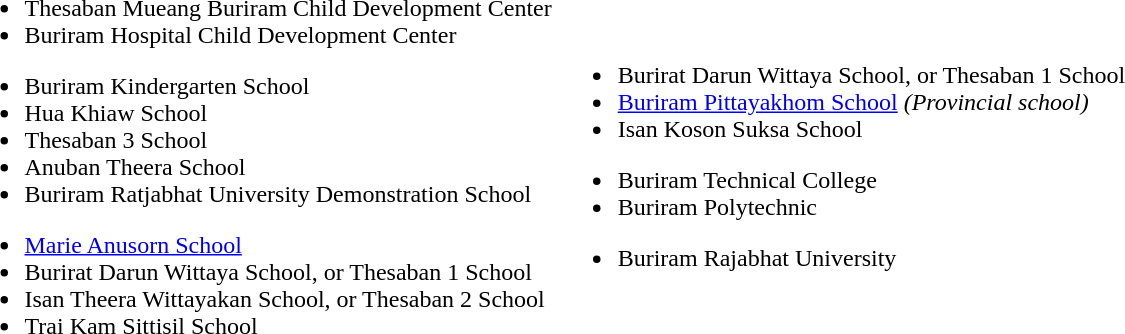<table>
<tr --valign=top>
<td><br><ul><li>Thesaban Mueang Buriram Child Development Center</li><li>Buriram Hospital Child Development Center</li></ul><ul><li>Buriram Kindergarten School</li><li>Hua Khiaw School</li><li>Thesaban 3 School</li><li>Anuban Theera School</li><li>Buriram Ratjabhat University Demonstration School</li></ul><ul><li><a href='#'>Marie Anusorn School</a></li><li>Burirat Darun Wittaya School, or Thesaban 1 School</li><li>Isan Theera Wittayakan School, or Thesaban 2 School</li><li>Trai Kam Sittisil School</li></ul></td>
<td><br><ul><li>Burirat Darun Wittaya School, or Thesaban 1 School</li><li><a href='#'>Buriram Pittayakhom School</a> <em>(Provincial school)</em></li><li>Isan Koson Suksa School</li></ul><ul><li>Buriram Technical College</li><li>Buriram Polytechnic</li></ul><ul><li>Buriram Rajabhat University</li></ul></td>
</tr>
</table>
